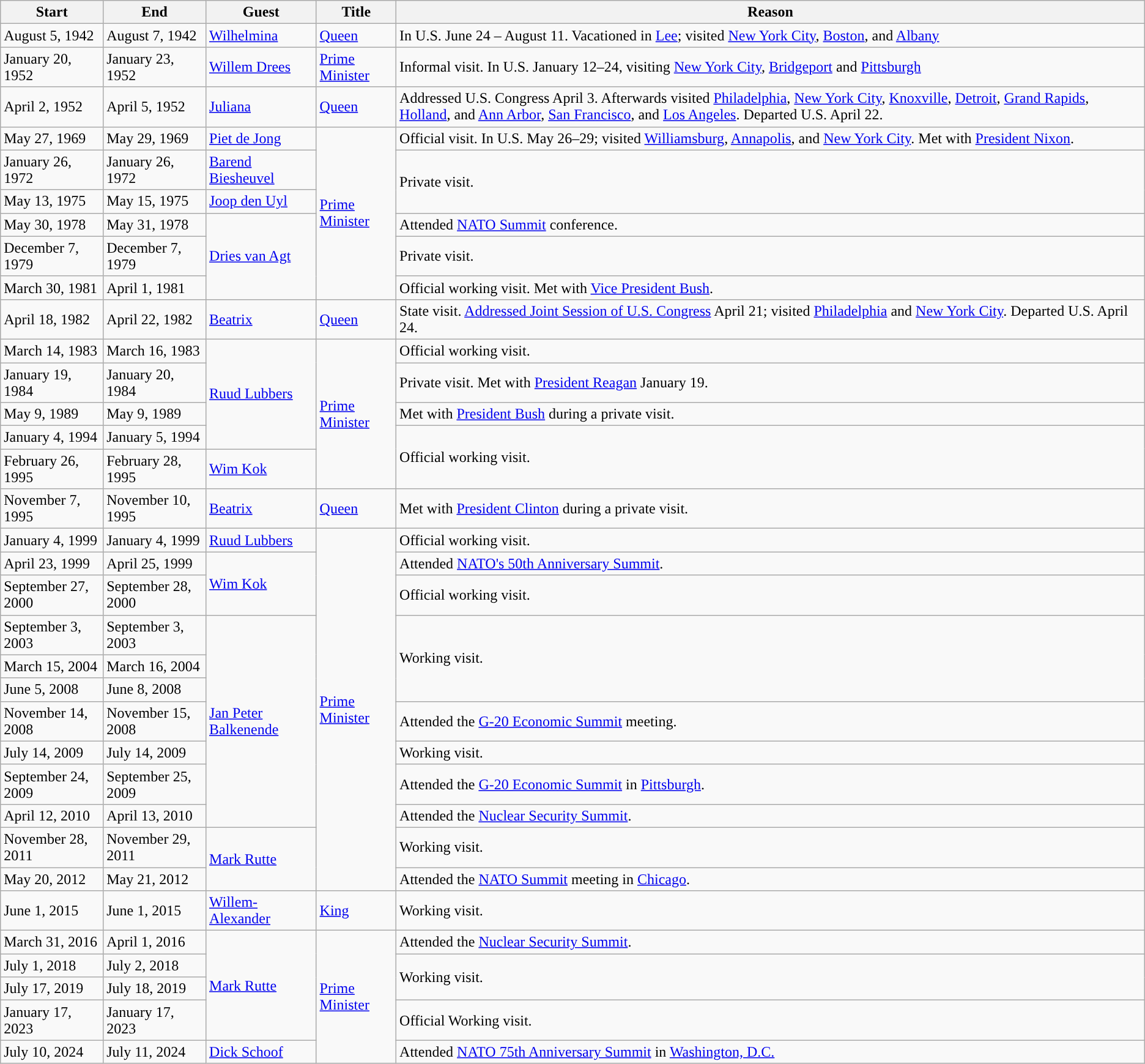<table class="wikitable sortable">
<tr>
<th>Start</th>
<th>End</th>
<th>Guest</th>
<th>Title</th>
<th>Reason</th>
</tr>
<tr>
<td>August 5, 1942</td>
<td>August 7, 1942</td>
<td><a href='#'>Wilhelmina</a></td>
<td><a href='#'>Queen</a></td>
<td>In U.S. June 24 – August 11. Vacationed in <a href='#'>Lee</a>; visited <a href='#'>New York City</a>, <a href='#'>Boston</a>, and <a href='#'>Albany</a></td>
</tr>
<tr>
<td>January 20, 1952</td>
<td>January 23, 1952</td>
<td><a href='#'>Willem Drees</a></td>
<td><a href='#'>Prime Minister</a></td>
<td>Informal visit. In U.S. January 12–24, visiting <a href='#'>New York City</a>, <a href='#'>Bridgeport</a> and <a href='#'>Pittsburgh</a></td>
</tr>
<tr>
<td>April 2, 1952</td>
<td>April 5, 1952</td>
<td><a href='#'>Juliana</a></td>
<td><a href='#'>Queen</a></td>
<td>Addressed U.S. Congress April 3. Afterwards visited <a href='#'>Philadelphia</a>, <a href='#'>New York City</a>, <a href='#'>Knoxville</a>, <a href='#'>Detroit</a>, <a href='#'>Grand Rapids</a>, <a href='#'>Holland</a>, and <a href='#'>Ann Arbor</a>, <a href='#'>San Francisco</a>, and <a href='#'>Los Angeles</a>. Departed U.S. April 22.</td>
</tr>
<tr>
<td>May 27, 1969</td>
<td>May 29, 1969</td>
<td><a href='#'>Piet de Jong</a></td>
<td rowspan="6"><a href='#'>Prime Minister</a></td>
<td>Official visit. In U.S. May 26–29; visited <a href='#'>Williamsburg</a>, <a href='#'>Annapolis</a>, and <a href='#'>New York City</a>. Met with <a href='#'>President Nixon</a>.</td>
</tr>
<tr>
<td>January 26, 1972</td>
<td>January 26, 1972</td>
<td><a href='#'>Barend Biesheuvel</a></td>
<td rowspan=2>Private visit.</td>
</tr>
<tr>
<td>May 13, 1975</td>
<td>May 15, 1975</td>
<td><a href='#'>Joop den Uyl</a></td>
</tr>
<tr>
<td>May 30, 1978</td>
<td>May 31, 1978</td>
<td rowspan=3><a href='#'>Dries van Agt</a></td>
<td>Attended <a href='#'>NATO Summit</a> conference.</td>
</tr>
<tr>
<td>December 7, 1979</td>
<td>December 7, 1979</td>
<td>Private visit.</td>
</tr>
<tr>
<td>March 30, 1981</td>
<td>April 1, 1981</td>
<td>Official working visit. Met with <a href='#'>Vice President Bush</a>.</td>
</tr>
<tr>
<td>April 18, 1982</td>
<td>April 22, 1982</td>
<td><a href='#'>Beatrix</a></td>
<td><a href='#'>Queen</a></td>
<td>State visit. <a href='#'>Addressed Joint Session of U.S. Congress</a> April 21; visited <a href='#'>Philadelphia</a> and <a href='#'>New York City</a>. Departed U.S. April 24.</td>
</tr>
<tr>
<td>March 14, 1983</td>
<td>March 16, 1983</td>
<td rowspan=4><a href='#'>Ruud Lubbers</a></td>
<td rowspan="5"><a href='#'>Prime Minister</a></td>
<td>Official working visit.</td>
</tr>
<tr>
<td>January 19, 1984</td>
<td>January 20, 1984</td>
<td>Private visit. Met with <a href='#'>President Reagan</a> January 19.</td>
</tr>
<tr>
<td>May 9, 1989</td>
<td>May 9, 1989</td>
<td>Met with <a href='#'>President Bush</a> during a private visit.</td>
</tr>
<tr>
<td>January 4, 1994</td>
<td>January 5, 1994</td>
<td rowspan=2>Official working visit.</td>
</tr>
<tr>
<td>February 26, 1995</td>
<td>February 28, 1995</td>
<td><a href='#'>Wim Kok</a></td>
</tr>
<tr>
<td>November 7, 1995</td>
<td>November 10, 1995</td>
<td><a href='#'>Beatrix</a></td>
<td><a href='#'>Queen</a></td>
<td>Met with <a href='#'>President Clinton</a> during a private visit.</td>
</tr>
<tr>
<td>January 4, 1999</td>
<td>January 4, 1999</td>
<td><a href='#'>Ruud Lubbers</a></td>
<td rowspan="12"><a href='#'>Prime Minister</a></td>
<td>Official working visit.</td>
</tr>
<tr>
<td>April 23, 1999</td>
<td>April 25, 1999</td>
<td rowspan=2><a href='#'>Wim Kok</a></td>
<td>Attended <a href='#'>NATO's 50th Anniversary Summit</a>.</td>
</tr>
<tr>
<td>September 27, 2000</td>
<td>September 28, 2000</td>
<td>Official working visit.</td>
</tr>
<tr>
<td>September 3, 2003</td>
<td>September 3, 2003</td>
<td rowspan=7><a href='#'>Jan Peter Balkenende</a></td>
<td rowspan=3>Working visit.</td>
</tr>
<tr>
<td>March 15, 2004</td>
<td>March 16, 2004</td>
</tr>
<tr>
<td>June 5, 2008</td>
<td>June 8, 2008</td>
</tr>
<tr>
<td>November 14, 2008</td>
<td>November 15, 2008</td>
<td>Attended the <a href='#'>G-20 Economic Summit</a> meeting.</td>
</tr>
<tr>
<td>July 14, 2009</td>
<td>July 14, 2009</td>
<td>Working visit.</td>
</tr>
<tr>
<td>September 24, 2009</td>
<td>September 25, 2009</td>
<td>Attended the <a href='#'>G-20 Economic Summit</a> in <a href='#'>Pittsburgh</a>.</td>
</tr>
<tr>
<td>April 12, 2010</td>
<td>April 13, 2010</td>
<td>Attended the <a href='#'>Nuclear Security Summit</a>.</td>
</tr>
<tr>
<td>November 28, 2011</td>
<td>November 29, 2011</td>
<td rowspan=2><a href='#'>Mark Rutte</a></td>
<td>Working visit.</td>
</tr>
<tr>
<td>May 20, 2012</td>
<td>May 21, 2012</td>
<td>Attended the <a href='#'>NATO Summit</a> meeting in <a href='#'>Chicago</a>.</td>
</tr>
<tr>
<td>June 1, 2015</td>
<td>June 1, 2015</td>
<td><a href='#'>Willem-Alexander</a></td>
<td><a href='#'>King</a></td>
<td>Working visit.</td>
</tr>
<tr>
<td>March 31, 2016</td>
<td>April 1, 2016</td>
<td rowspan=4><a href='#'>Mark Rutte</a></td>
<td rowspan=5><a href='#'>Prime Minister</a></td>
<td>Attended the <a href='#'>Nuclear Security Summit</a>.</td>
</tr>
<tr>
<td>July 1, 2018</td>
<td>July 2, 2018</td>
<td rowspan=2>Working visit.</td>
</tr>
<tr>
<td>July 17, 2019</td>
<td>July 18, 2019</td>
</tr>
<tr>
<td>January 17, 2023</td>
<td>January 17, 2023</td>
<td>Official Working visit.</td>
</tr>
<tr>
<td>July 10, 2024</td>
<td>July 11, 2024</td>
<td><a href='#'>Dick Schoof</a></td>
<td>Attended <a href='#'>NATO 75th Anniversary Summit</a> in <a href='#'>Washington, D.C.</a></td>
</tr>
</table>
